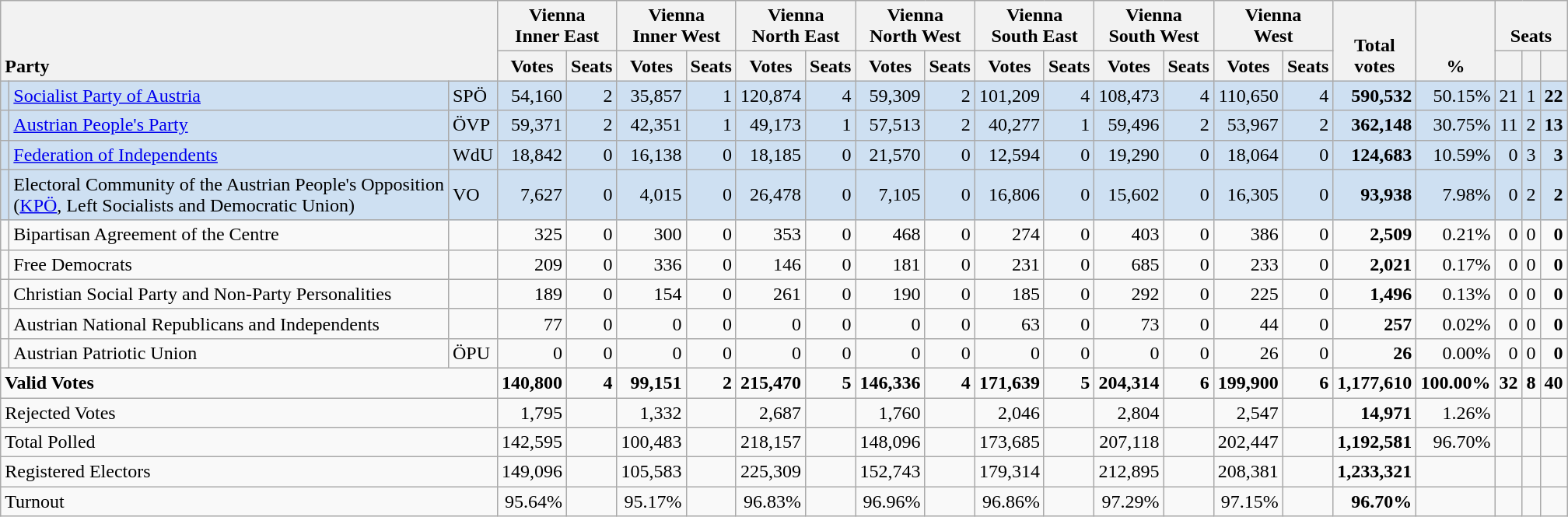<table class="wikitable" border="1" style="text-align:right;">
<tr>
<th style="text-align:left;" valign=bottom rowspan=2 colspan=3>Party</th>
<th align=center valign=bottom colspan=2>Vienna<br>Inner East</th>
<th align=center valign=bottom colspan=2>Vienna<br>Inner West</th>
<th align=center valign=bottom colspan=2>Vienna<br>North East</th>
<th align=center valign=bottom colspan=2>Vienna<br>North West</th>
<th align=center valign=bottom colspan=2>Vienna<br>South East</th>
<th align=center valign=bottom colspan=2>Vienna<br>South West</th>
<th align=center valign=bottom colspan=2>Vienna<br>West</th>
<th align=center valign=bottom rowspan=2 width="50">Total<br>votes</th>
<th align=center valign=bottom rowspan=2 width="50">%</th>
<th align=center valign=bottom colspan=3>Seats</th>
</tr>
<tr>
<th>Votes</th>
<th>Seats</th>
<th>Votes</th>
<th>Seats</th>
<th>Votes</th>
<th>Seats</th>
<th>Votes</th>
<th>Seats</th>
<th>Votes</th>
<th>Seats</th>
<th>Votes</th>
<th>Seats</th>
<th>Votes</th>
<th>Seats</th>
<th align=center valign=bottom width="20"><small></small></th>
<th align=center valign=bottom width="20"><small></small></th>
<th align=center valign=bottom width="20"><small></small></th>
</tr>
<tr style="background:#CEE0F2;">
<td></td>
<td align=left><a href='#'>Socialist Party of Austria</a></td>
<td align=left>SPÖ</td>
<td>54,160</td>
<td>2</td>
<td>35,857</td>
<td>1</td>
<td>120,874</td>
<td>4</td>
<td>59,309</td>
<td>2</td>
<td>101,209</td>
<td>4</td>
<td>108,473</td>
<td>4</td>
<td>110,650</td>
<td>4</td>
<td><strong>590,532</strong></td>
<td>50.15%</td>
<td>21</td>
<td>1</td>
<td><strong>22</strong></td>
</tr>
<tr style="background:#CEE0F2;">
<td></td>
<td align=left><a href='#'>Austrian People's Party</a></td>
<td align=left>ÖVP</td>
<td>59,371</td>
<td>2</td>
<td>42,351</td>
<td>1</td>
<td>49,173</td>
<td>1</td>
<td>57,513</td>
<td>2</td>
<td>40,277</td>
<td>1</td>
<td>59,496</td>
<td>2</td>
<td>53,967</td>
<td>2</td>
<td><strong>362,148</strong></td>
<td>30.75%</td>
<td>11</td>
<td>2</td>
<td><strong>13</strong></td>
</tr>
<tr style="background:#CEE0F2;">
<td></td>
<td align=left><a href='#'>Federation of Independents</a></td>
<td align=left>WdU</td>
<td>18,842</td>
<td>0</td>
<td>16,138</td>
<td>0</td>
<td>18,185</td>
<td>0</td>
<td>21,570</td>
<td>0</td>
<td>12,594</td>
<td>0</td>
<td>19,290</td>
<td>0</td>
<td>18,064</td>
<td>0</td>
<td><strong>124,683</strong></td>
<td>10.59%</td>
<td>0</td>
<td>3</td>
<td><strong>3</strong></td>
</tr>
<tr style="background:#CEE0F2;">
<td></td>
<td align=left style="white-space: nowrap;">Electoral Community of the Austrian People's Opposition<br>(<a href='#'>KPÖ</a>, Left Socialists and Democratic Union)</td>
<td align=left>VO</td>
<td>7,627</td>
<td>0</td>
<td>4,015</td>
<td>0</td>
<td>26,478</td>
<td>0</td>
<td>7,105</td>
<td>0</td>
<td>16,806</td>
<td>0</td>
<td>15,602</td>
<td>0</td>
<td>16,305</td>
<td>0</td>
<td><strong>93,938</strong></td>
<td>7.98%</td>
<td>0</td>
<td>2</td>
<td><strong>2</strong></td>
</tr>
<tr>
<td></td>
<td align=left>Bipartisan Agreement of the Centre</td>
<td align=left></td>
<td>325</td>
<td>0</td>
<td>300</td>
<td>0</td>
<td>353</td>
<td>0</td>
<td>468</td>
<td>0</td>
<td>274</td>
<td>0</td>
<td>403</td>
<td>0</td>
<td>386</td>
<td>0</td>
<td><strong>2,509</strong></td>
<td>0.21%</td>
<td>0</td>
<td>0</td>
<td><strong>0</strong></td>
</tr>
<tr>
<td></td>
<td align=left>Free Democrats</td>
<td align=left></td>
<td>209</td>
<td>0</td>
<td>336</td>
<td>0</td>
<td>146</td>
<td>0</td>
<td>181</td>
<td>0</td>
<td>231</td>
<td>0</td>
<td>685</td>
<td>0</td>
<td>233</td>
<td>0</td>
<td><strong>2,021</strong></td>
<td>0.17%</td>
<td>0</td>
<td>0</td>
<td><strong>0</strong></td>
</tr>
<tr>
<td></td>
<td align=left>Christian Social Party and Non-Party Personalities</td>
<td align=left></td>
<td>189</td>
<td>0</td>
<td>154</td>
<td>0</td>
<td>261</td>
<td>0</td>
<td>190</td>
<td>0</td>
<td>185</td>
<td>0</td>
<td>292</td>
<td>0</td>
<td>225</td>
<td>0</td>
<td><strong>1,496</strong></td>
<td>0.13%</td>
<td>0</td>
<td>0</td>
<td><strong>0</strong></td>
</tr>
<tr>
<td></td>
<td align=left>Austrian National Republicans and Independents</td>
<td align=left></td>
<td>77</td>
<td>0</td>
<td>0</td>
<td>0</td>
<td>0</td>
<td>0</td>
<td>0</td>
<td>0</td>
<td>63</td>
<td>0</td>
<td>73</td>
<td>0</td>
<td>44</td>
<td>0</td>
<td><strong>257</strong></td>
<td>0.02%</td>
<td>0</td>
<td>0</td>
<td><strong>0</strong></td>
</tr>
<tr>
<td></td>
<td align=left>Austrian Patriotic Union</td>
<td align=left>ÖPU</td>
<td>0</td>
<td>0</td>
<td>0</td>
<td>0</td>
<td>0</td>
<td>0</td>
<td>0</td>
<td>0</td>
<td>0</td>
<td>0</td>
<td>0</td>
<td>0</td>
<td>26</td>
<td>0</td>
<td><strong>26</strong></td>
<td>0.00%</td>
<td>0</td>
<td>0</td>
<td><strong>0</strong></td>
</tr>
<tr style="font-weight:bold">
<td align=left colspan=3>Valid Votes</td>
<td>140,800</td>
<td>4</td>
<td>99,151</td>
<td>2</td>
<td>215,470</td>
<td>5</td>
<td>146,336</td>
<td>4</td>
<td>171,639</td>
<td>5</td>
<td>204,314</td>
<td>6</td>
<td>199,900</td>
<td>6</td>
<td>1,177,610</td>
<td>100.00%</td>
<td>32</td>
<td>8</td>
<td>40</td>
</tr>
<tr>
<td align=left colspan=3>Rejected Votes</td>
<td>1,795</td>
<td></td>
<td>1,332</td>
<td></td>
<td>2,687</td>
<td></td>
<td>1,760</td>
<td></td>
<td>2,046</td>
<td></td>
<td>2,804</td>
<td></td>
<td>2,547</td>
<td></td>
<td><strong>14,971</strong></td>
<td>1.26%</td>
<td></td>
<td></td>
<td></td>
</tr>
<tr>
<td align=left colspan=3>Total Polled</td>
<td>142,595</td>
<td></td>
<td>100,483</td>
<td></td>
<td>218,157</td>
<td></td>
<td>148,096</td>
<td></td>
<td>173,685</td>
<td></td>
<td>207,118</td>
<td></td>
<td>202,447</td>
<td></td>
<td><strong>1,192,581</strong></td>
<td>96.70%</td>
<td></td>
<td></td>
<td></td>
</tr>
<tr>
<td align=left colspan=3>Registered Electors</td>
<td>149,096</td>
<td></td>
<td>105,583</td>
<td></td>
<td>225,309</td>
<td></td>
<td>152,743</td>
<td></td>
<td>179,314</td>
<td></td>
<td>212,895</td>
<td></td>
<td>208,381</td>
<td></td>
<td><strong>1,233,321</strong></td>
<td></td>
<td></td>
<td></td>
<td></td>
</tr>
<tr>
<td align=left colspan=3>Turnout</td>
<td>95.64%</td>
<td></td>
<td>95.17%</td>
<td></td>
<td>96.83%</td>
<td></td>
<td>96.96%</td>
<td></td>
<td>96.86%</td>
<td></td>
<td>97.29%</td>
<td></td>
<td>97.15%</td>
<td></td>
<td><strong>96.70%</strong></td>
<td></td>
<td></td>
<td></td>
<td></td>
</tr>
</table>
